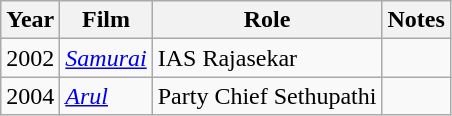<table class="wikitable">
<tr>
<th>Year</th>
<th>Film</th>
<th>Role</th>
<th>Notes</th>
</tr>
<tr>
<td>2002</td>
<td><em><a href='#'>Samurai</a></em></td>
<td>IAS Rajasekar</td>
<td></td>
</tr>
<tr>
<td>2004</td>
<td><em><a href='#'>Arul</a></em></td>
<td>Party Chief Sethupathi</td>
<td></td>
</tr>
</table>
